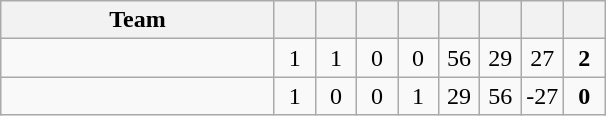<table class=wikitable style="text-align:center">
<tr>
<th width=175>Team</th>
<th width=20 abbr=Played></th>
<th width=20 abbr=Won></th>
<th width=20 abbr=Drawn></th>
<th width=20 abbr=Lost></th>
<th width=20 abbr=Goal For></th>
<th width=20 abbr=Goal Against></th>
<th width=20 abbr=Goal Difference></th>
<th width=20 abbr=Points></th>
</tr>
<tr>
<td align=left></td>
<td>1</td>
<td>1</td>
<td>0</td>
<td>0</td>
<td>56</td>
<td>29</td>
<td>27</td>
<td><strong>2</strong></td>
</tr>
<tr>
<td align=left></td>
<td>1</td>
<td>0</td>
<td>0</td>
<td>1</td>
<td>29</td>
<td>56</td>
<td>-27</td>
<td><strong>0</strong></td>
</tr>
</table>
